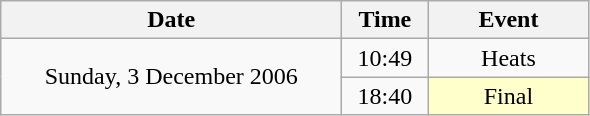<table class = "wikitable" style="text-align:center;">
<tr>
<th width=220>Date</th>
<th width=50>Time</th>
<th width=100>Event</th>
</tr>
<tr>
<td rowspan=2>Sunday, 3 December 2006</td>
<td>10:49</td>
<td>Heats</td>
</tr>
<tr>
<td>18:40</td>
<td bgcolor=ffffcc>Final</td>
</tr>
</table>
